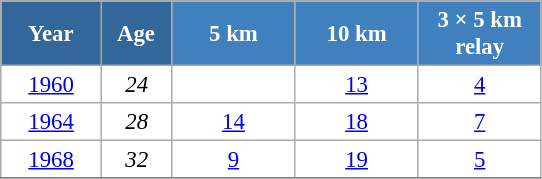<table class="wikitable" style="font-size:95%; text-align:center; border:grey solid 1px; border-collapse:collapse; background:#ffffff;">
<tr>
<th style="background-color:#369; color:white; width:60px;"> Year </th>
<th style="background-color:#369; color:white; width:40px;"> Age </th>
<th style="background-color:#4180be; color:white; width:75px;"> 5 km </th>
<th style="background-color:#4180be; color:white; width:75px;"> 10 km </th>
<th style="background-color:#4180be; color:white; width:75px;"> 3 × 5 km <br> relay </th>
</tr>
<tr>
<td><a href='#'>1960</a></td>
<td><em>24</em></td>
<td></td>
<td><a href='#'>13</a></td>
<td><a href='#'>4</a></td>
</tr>
<tr>
<td><a href='#'>1964</a></td>
<td><em>28</em></td>
<td><a href='#'>14</a></td>
<td><a href='#'>18</a></td>
<td><a href='#'>7</a></td>
</tr>
<tr>
<td><a href='#'>1968</a></td>
<td><em>32</em></td>
<td><a href='#'>9</a></td>
<td><a href='#'>19</a></td>
<td><a href='#'>5</a></td>
</tr>
<tr>
</tr>
</table>
